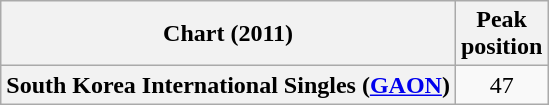<table class="wikitable sortable plainrowheaders">
<tr>
<th scope="col">Chart (2011)</th>
<th scope="col">Peak<br>position</th>
</tr>
<tr>
<th scope="row">South Korea International Singles (<a href='#'>GAON</a>)</th>
<td style="text-align:center;">47</td>
</tr>
</table>
